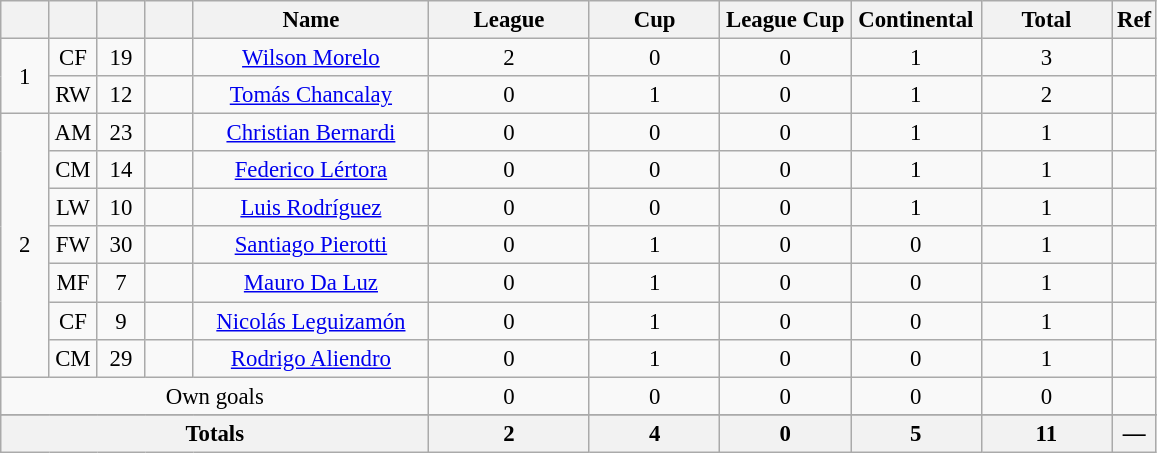<table class="wikitable sortable" style="font-size: 95%; text-align: center;">
<tr>
<th style="width:25px; background:#; color:;"></th>
<th style="width:25px; background:#; color:;"></th>
<th style="width:25px; background:#; color:;"></th>
<th style="width:25px; background:#; color:;"></th>
<th style="width:150px; background:#; color:;">Name</th>
<th style="width:100px; background:#; color:;">League</th>
<th style="width:80px; background:#; color:;">Cup</th>
<th style="width:80px; background:#; color:;">League Cup</th>
<th style="width:80px; background:#; color:;">Continental</th>
<th style="width:80px; background:#; color:;"><strong>Total</strong></th>
<th style="width:10px; background:#; color:;"><strong>Ref</strong></th>
</tr>
<tr>
<td rowspan=2>1</td>
<td>CF</td>
<td>19</td>
<td></td>
<td data-sort-value="Morelo, Wilson"><a href='#'>Wilson Morelo</a></td>
<td>2</td>
<td>0</td>
<td>0</td>
<td>1</td>
<td>3</td>
<td></td>
</tr>
<tr>
<td>RW</td>
<td>12</td>
<td></td>
<td data-sort-value="Chancalay, Tomás"><a href='#'>Tomás Chancalay</a></td>
<td>0</td>
<td>1</td>
<td>0</td>
<td>1</td>
<td>2</td>
<td></td>
</tr>
<tr>
<td rowspan=7>2</td>
<td>AM</td>
<td>23</td>
<td></td>
<td data-sort-value="Bernardi, Christian"><a href='#'>Christian Bernardi</a></td>
<td>0</td>
<td>0</td>
<td>0</td>
<td>1</td>
<td>1</td>
<td></td>
</tr>
<tr>
<td>CM</td>
<td>14</td>
<td></td>
<td data-sort-value="Lértora, Federico"><a href='#'>Federico Lértora</a></td>
<td>0</td>
<td>0</td>
<td>0</td>
<td>1</td>
<td>1</td>
<td></td>
</tr>
<tr>
<td>LW</td>
<td>10</td>
<td></td>
<td data-sort-value="Rodríguez, Luis"><a href='#'>Luis Rodríguez</a></td>
<td>0</td>
<td>0</td>
<td>0</td>
<td>1</td>
<td>1</td>
<td></td>
</tr>
<tr>
<td>FW</td>
<td>30</td>
<td></td>
<td data-sort-value="Pierotti, Santiago"><a href='#'>Santiago Pierotti</a></td>
<td>0</td>
<td>1</td>
<td>0</td>
<td>0</td>
<td>1</td>
<td></td>
</tr>
<tr>
<td>MF</td>
<td>7</td>
<td></td>
<td data-sort-value="Da Luz, Mauro"><a href='#'>Mauro Da Luz</a></td>
<td>0</td>
<td>1</td>
<td>0</td>
<td>0</td>
<td>1</td>
<td></td>
</tr>
<tr>
<td>CF</td>
<td>9</td>
<td></td>
<td data-sort-value="Leguizamón, Nicolás"><a href='#'>Nicolás Leguizamón</a></td>
<td>0</td>
<td>1</td>
<td>0</td>
<td>0</td>
<td>1</td>
<td></td>
</tr>
<tr>
<td>CM</td>
<td>29</td>
<td></td>
<td data-sort-value="Aliendro, Rodrigo"><a href='#'>Rodrigo Aliendro</a></td>
<td>0</td>
<td>1</td>
<td>0</td>
<td>0</td>
<td>1</td>
<td></td>
</tr>
<tr>
<td colspan="5">Own goals</td>
<td>0</td>
<td>0</td>
<td>0</td>
<td>0</td>
<td>0</td>
<td></td>
</tr>
<tr>
</tr>
<tr class="sortbottom">
</tr>
<tr class="sortbottom">
<th colspan=5><strong>Totals</strong></th>
<th><strong>2</strong></th>
<th><strong>4</strong></th>
<th><strong>0</strong></th>
<th><strong>5</strong></th>
<th><strong>11</strong></th>
<th><strong>—</strong></th>
</tr>
</table>
